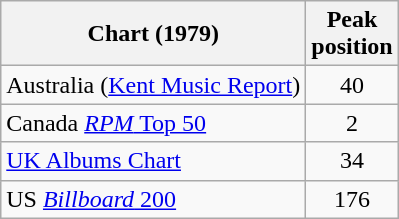<table class="wikitable sortable plainrowheaders" style="text-align:center">
<tr>
<th scope="col">Chart (1979)</th>
<th scope="col">Peak<br> position</th>
</tr>
<tr>
<td>Australia (<a href='#'>Kent Music Report</a>)</td>
<td align="center">40</td>
</tr>
<tr>
<td align="left">Canada <a href='#'><em>RPM</em> Top 50</a></td>
<td align="center">2</td>
</tr>
<tr>
<td align="left"><a href='#'>UK Albums Chart</a></td>
<td align="center">34</td>
</tr>
<tr>
<td align="left">US <a href='#'><em>Billboard</em> 200</a></td>
<td align="center">176</td>
</tr>
</table>
